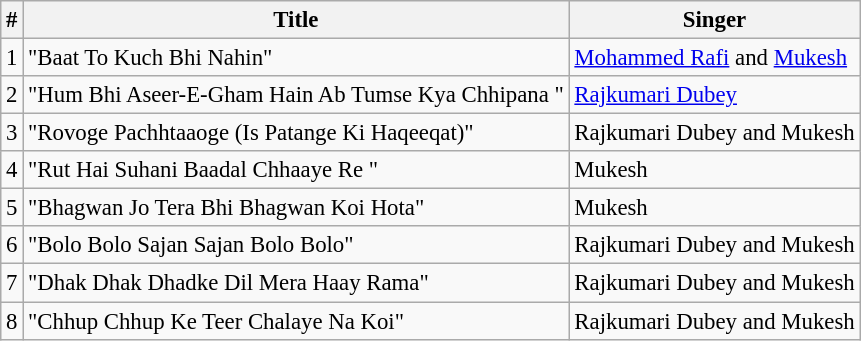<table class="wikitable" style="font-size:95%;">
<tr>
<th>#</th>
<th>Title</th>
<th>Singer</th>
</tr>
<tr>
<td>1</td>
<td>"Baat To Kuch Bhi Nahin"</td>
<td><a href='#'>Mohammed Rafi</a> and <a href='#'>Mukesh</a></td>
</tr>
<tr>
<td>2</td>
<td>"Hum Bhi Aseer-E-Gham Hain Ab Tumse Kya Chhipana "</td>
<td><a href='#'>Rajkumari Dubey</a></td>
</tr>
<tr>
<td>3</td>
<td>"Rovoge Pachhtaaoge (Is Patange Ki Haqeeqat)"</td>
<td>Rajkumari Dubey and Mukesh</td>
</tr>
<tr>
<td>4</td>
<td>"Rut Hai Suhani Baadal Chhaaye Re "</td>
<td>Mukesh</td>
</tr>
<tr>
<td>5</td>
<td>"Bhagwan Jo Tera Bhi Bhagwan Koi Hota"</td>
<td>Mukesh</td>
</tr>
<tr>
<td>6</td>
<td>"Bolo Bolo Sajan Sajan Bolo Bolo"</td>
<td>Rajkumari Dubey and Mukesh</td>
</tr>
<tr>
<td>7</td>
<td>"Dhak Dhak Dhadke Dil Mera Haay Rama"</td>
<td>Rajkumari Dubey and Mukesh</td>
</tr>
<tr>
<td>8</td>
<td>"Chhup Chhup Ke Teer Chalaye Na Koi"</td>
<td>Rajkumari Dubey and Mukesh</td>
</tr>
</table>
